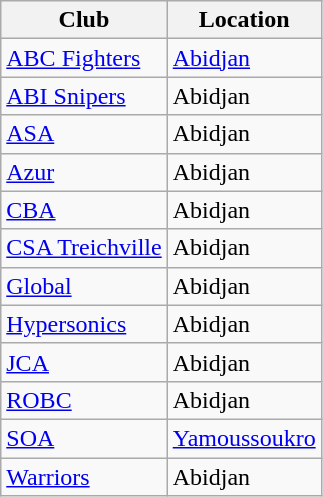<table class="wikitable">
<tr>
<th>Club</th>
<th>Location</th>
</tr>
<tr>
<td><a href='#'>ABC Fighters</a></td>
<td><a href='#'>Abidjan</a></td>
</tr>
<tr>
<td><a href='#'>ABI Snipers</a></td>
<td>Abidjan</td>
</tr>
<tr>
<td><a href='#'>ASA</a></td>
<td>Abidjan</td>
</tr>
<tr>
<td><a href='#'>Azur</a></td>
<td>Abidjan</td>
</tr>
<tr>
<td><a href='#'>CBA</a></td>
<td>Abidjan</td>
</tr>
<tr>
<td><a href='#'>CSA Treichville</a></td>
<td>Abidjan</td>
</tr>
<tr>
<td><a href='#'>Global</a></td>
<td>Abidjan</td>
</tr>
<tr>
<td><a href='#'>Hypersonics</a></td>
<td>Abidjan</td>
</tr>
<tr>
<td><a href='#'>JCA</a></td>
<td>Abidjan</td>
</tr>
<tr>
<td><a href='#'>ROBC</a></td>
<td>Abidjan</td>
</tr>
<tr>
<td><a href='#'>SOA</a></td>
<td><a href='#'>Yamoussoukro</a></td>
</tr>
<tr>
<td><a href='#'>Warriors</a></td>
<td>Abidjan</td>
</tr>
</table>
